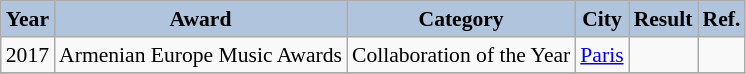<table class="wikitable" style="font-size:90%;">
<tr>
<th style="background:#B0C4DE;"><strong>Year</strong></th>
<th style="background:#B0C4DE;"><strong>Award</strong></th>
<th style="background:#B0C4DE;"><strong>Category</strong></th>
<th style="background:#B0C4DE;"><strong>City</strong></th>
<th style="background:#B0C4DE;"><strong>Result</strong></th>
<th style="background:#B0C4DE;"><strong>Ref.</strong></th>
</tr>
<tr>
<td>2017</td>
<td>Armenian Europe Music Awards</td>
<td>Collaboration of the Year</td>
<td><a href='#'>Paris</a></td>
<td></td>
<td></td>
</tr>
<tr>
</tr>
</table>
